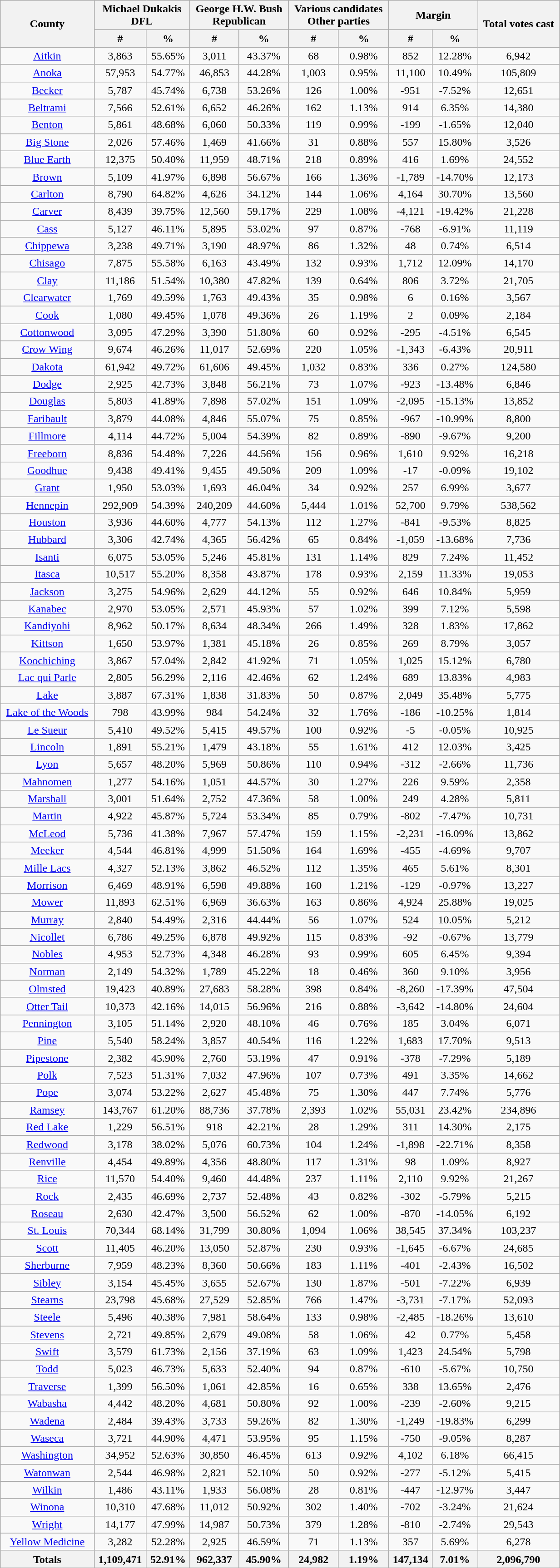<table width="65%"  class="wikitable sortable" style="text-align:center">
<tr>
<th style="text-align:center;" rowspan="2">County</th>
<th style="text-align:center;" colspan="2">Michael Dukakis<br>DFL</th>
<th style="text-align:center;" colspan="2">George H.W. Bush<br>Republican</th>
<th style="text-align:center;" colspan="2">Various candidates<br>Other parties</th>
<th style="text-align:center;" colspan="2">Margin</th>
<th style="text-align:center;" rowspan="2">Total votes cast</th>
</tr>
<tr>
<th style="text-align:center;" data-sort-type="number">#</th>
<th style="text-align:center;" data-sort-type="number">%</th>
<th style="text-align:center;" data-sort-type="number">#</th>
<th style="text-align:center;" data-sort-type="number">%</th>
<th style="text-align:center;" data-sort-type="number">#</th>
<th style="text-align:center;" data-sort-type="number">%</th>
<th style="text-align:center;" data-sort-type="number">#</th>
<th style="text-align:center;" data-sort-type="number">%</th>
</tr>
<tr style="text-align:center;">
<td><a href='#'>Aitkin</a></td>
<td>3,863</td>
<td>55.65%</td>
<td>3,011</td>
<td>43.37%</td>
<td>68</td>
<td>0.98%</td>
<td>852</td>
<td>12.28%</td>
<td>6,942</td>
</tr>
<tr style="text-align:center;">
<td><a href='#'>Anoka</a></td>
<td>57,953</td>
<td>54.77%</td>
<td>46,853</td>
<td>44.28%</td>
<td>1,003</td>
<td>0.95%</td>
<td>11,100</td>
<td>10.49%</td>
<td>105,809</td>
</tr>
<tr style="text-align:center;">
<td><a href='#'>Becker</a></td>
<td>5,787</td>
<td>45.74%</td>
<td>6,738</td>
<td>53.26%</td>
<td>126</td>
<td>1.00%</td>
<td>-951</td>
<td>-7.52%</td>
<td>12,651</td>
</tr>
<tr style="text-align:center;">
<td><a href='#'>Beltrami</a></td>
<td>7,566</td>
<td>52.61%</td>
<td>6,652</td>
<td>46.26%</td>
<td>162</td>
<td>1.13%</td>
<td>914</td>
<td>6.35%</td>
<td>14,380</td>
</tr>
<tr style="text-align:center;">
<td><a href='#'>Benton</a></td>
<td>5,861</td>
<td>48.68%</td>
<td>6,060</td>
<td>50.33%</td>
<td>119</td>
<td>0.99%</td>
<td>-199</td>
<td>-1.65%</td>
<td>12,040</td>
</tr>
<tr style="text-align:center;">
<td><a href='#'>Big Stone</a></td>
<td>2,026</td>
<td>57.46%</td>
<td>1,469</td>
<td>41.66%</td>
<td>31</td>
<td>0.88%</td>
<td>557</td>
<td>15.80%</td>
<td>3,526</td>
</tr>
<tr style="text-align:center;">
<td><a href='#'>Blue Earth</a></td>
<td>12,375</td>
<td>50.40%</td>
<td>11,959</td>
<td>48.71%</td>
<td>218</td>
<td>0.89%</td>
<td>416</td>
<td>1.69%</td>
<td>24,552</td>
</tr>
<tr style="text-align:center;">
<td><a href='#'>Brown</a></td>
<td>5,109</td>
<td>41.97%</td>
<td>6,898</td>
<td>56.67%</td>
<td>166</td>
<td>1.36%</td>
<td>-1,789</td>
<td>-14.70%</td>
<td>12,173</td>
</tr>
<tr style="text-align:center;">
<td><a href='#'>Carlton</a></td>
<td>8,790</td>
<td>64.82%</td>
<td>4,626</td>
<td>34.12%</td>
<td>144</td>
<td>1.06%</td>
<td>4,164</td>
<td>30.70%</td>
<td>13,560</td>
</tr>
<tr style="text-align:center;">
<td><a href='#'>Carver</a></td>
<td>8,439</td>
<td>39.75%</td>
<td>12,560</td>
<td>59.17%</td>
<td>229</td>
<td>1.08%</td>
<td>-4,121</td>
<td>-19.42%</td>
<td>21,228</td>
</tr>
<tr style="text-align:center;">
<td><a href='#'>Cass</a></td>
<td>5,127</td>
<td>46.11%</td>
<td>5,895</td>
<td>53.02%</td>
<td>97</td>
<td>0.87%</td>
<td>-768</td>
<td>-6.91%</td>
<td>11,119</td>
</tr>
<tr style="text-align:center;">
<td><a href='#'>Chippewa</a></td>
<td>3,238</td>
<td>49.71%</td>
<td>3,190</td>
<td>48.97%</td>
<td>86</td>
<td>1.32%</td>
<td>48</td>
<td>0.74%</td>
<td>6,514</td>
</tr>
<tr style="text-align:center;">
<td><a href='#'>Chisago</a></td>
<td>7,875</td>
<td>55.58%</td>
<td>6,163</td>
<td>43.49%</td>
<td>132</td>
<td>0.93%</td>
<td>1,712</td>
<td>12.09%</td>
<td>14,170</td>
</tr>
<tr style="text-align:center;">
<td><a href='#'>Clay</a></td>
<td>11,186</td>
<td>51.54%</td>
<td>10,380</td>
<td>47.82%</td>
<td>139</td>
<td>0.64%</td>
<td>806</td>
<td>3.72%</td>
<td>21,705</td>
</tr>
<tr style="text-align:center;">
<td><a href='#'>Clearwater</a></td>
<td>1,769</td>
<td>49.59%</td>
<td>1,763</td>
<td>49.43%</td>
<td>35</td>
<td>0.98%</td>
<td>6</td>
<td>0.16%</td>
<td>3,567</td>
</tr>
<tr style="text-align:center;">
<td><a href='#'>Cook</a></td>
<td>1,080</td>
<td>49.45%</td>
<td>1,078</td>
<td>49.36%</td>
<td>26</td>
<td>1.19%</td>
<td>2</td>
<td>0.09%</td>
<td>2,184</td>
</tr>
<tr style="text-align:center;">
<td><a href='#'>Cottonwood</a></td>
<td>3,095</td>
<td>47.29%</td>
<td>3,390</td>
<td>51.80%</td>
<td>60</td>
<td>0.92%</td>
<td>-295</td>
<td>-4.51%</td>
<td>6,545</td>
</tr>
<tr style="text-align:center;">
<td><a href='#'>Crow Wing</a></td>
<td>9,674</td>
<td>46.26%</td>
<td>11,017</td>
<td>52.69%</td>
<td>220</td>
<td>1.05%</td>
<td>-1,343</td>
<td>-6.43%</td>
<td>20,911</td>
</tr>
<tr style="text-align:center;">
<td><a href='#'>Dakota</a></td>
<td>61,942</td>
<td>49.72%</td>
<td>61,606</td>
<td>49.45%</td>
<td>1,032</td>
<td>0.83%</td>
<td>336</td>
<td>0.27%</td>
<td>124,580</td>
</tr>
<tr style="text-align:center;">
<td><a href='#'>Dodge</a></td>
<td>2,925</td>
<td>42.73%</td>
<td>3,848</td>
<td>56.21%</td>
<td>73</td>
<td>1.07%</td>
<td>-923</td>
<td>-13.48%</td>
<td>6,846</td>
</tr>
<tr style="text-align:center;">
<td><a href='#'>Douglas</a></td>
<td>5,803</td>
<td>41.89%</td>
<td>7,898</td>
<td>57.02%</td>
<td>151</td>
<td>1.09%</td>
<td>-2,095</td>
<td>-15.13%</td>
<td>13,852</td>
</tr>
<tr style="text-align:center;">
<td><a href='#'>Faribault</a></td>
<td>3,879</td>
<td>44.08%</td>
<td>4,846</td>
<td>55.07%</td>
<td>75</td>
<td>0.85%</td>
<td>-967</td>
<td>-10.99%</td>
<td>8,800</td>
</tr>
<tr style="text-align:center;">
<td><a href='#'>Fillmore</a></td>
<td>4,114</td>
<td>44.72%</td>
<td>5,004</td>
<td>54.39%</td>
<td>82</td>
<td>0.89%</td>
<td>-890</td>
<td>-9.67%</td>
<td>9,200</td>
</tr>
<tr style="text-align:center;">
<td><a href='#'>Freeborn</a></td>
<td>8,836</td>
<td>54.48%</td>
<td>7,226</td>
<td>44.56%</td>
<td>156</td>
<td>0.96%</td>
<td>1,610</td>
<td>9.92%</td>
<td>16,218</td>
</tr>
<tr style="text-align:center;">
<td><a href='#'>Goodhue</a></td>
<td>9,438</td>
<td>49.41%</td>
<td>9,455</td>
<td>49.50%</td>
<td>209</td>
<td>1.09%</td>
<td>-17</td>
<td>-0.09%</td>
<td>19,102</td>
</tr>
<tr style="text-align:center;">
<td><a href='#'>Grant</a></td>
<td>1,950</td>
<td>53.03%</td>
<td>1,693</td>
<td>46.04%</td>
<td>34</td>
<td>0.92%</td>
<td>257</td>
<td>6.99%</td>
<td>3,677</td>
</tr>
<tr style="text-align:center;">
<td><a href='#'>Hennepin</a></td>
<td>292,909</td>
<td>54.39%</td>
<td>240,209</td>
<td>44.60%</td>
<td>5,444</td>
<td>1.01%</td>
<td>52,700</td>
<td>9.79%</td>
<td>538,562</td>
</tr>
<tr style="text-align:center;">
<td><a href='#'>Houston</a></td>
<td>3,936</td>
<td>44.60%</td>
<td>4,777</td>
<td>54.13%</td>
<td>112</td>
<td>1.27%</td>
<td>-841</td>
<td>-9.53%</td>
<td>8,825</td>
</tr>
<tr style="text-align:center;">
<td><a href='#'>Hubbard</a></td>
<td>3,306</td>
<td>42.74%</td>
<td>4,365</td>
<td>56.42%</td>
<td>65</td>
<td>0.84%</td>
<td>-1,059</td>
<td>-13.68%</td>
<td>7,736</td>
</tr>
<tr style="text-align:center;">
<td><a href='#'>Isanti</a></td>
<td>6,075</td>
<td>53.05%</td>
<td>5,246</td>
<td>45.81%</td>
<td>131</td>
<td>1.14%</td>
<td>829</td>
<td>7.24%</td>
<td>11,452</td>
</tr>
<tr style="text-align:center;">
<td><a href='#'>Itasca</a></td>
<td>10,517</td>
<td>55.20%</td>
<td>8,358</td>
<td>43.87%</td>
<td>178</td>
<td>0.93%</td>
<td>2,159</td>
<td>11.33%</td>
<td>19,053</td>
</tr>
<tr style="text-align:center;">
<td><a href='#'>Jackson</a></td>
<td>3,275</td>
<td>54.96%</td>
<td>2,629</td>
<td>44.12%</td>
<td>55</td>
<td>0.92%</td>
<td>646</td>
<td>10.84%</td>
<td>5,959</td>
</tr>
<tr style="text-align:center;">
<td><a href='#'>Kanabec</a></td>
<td>2,970</td>
<td>53.05%</td>
<td>2,571</td>
<td>45.93%</td>
<td>57</td>
<td>1.02%</td>
<td>399</td>
<td>7.12%</td>
<td>5,598</td>
</tr>
<tr style="text-align:center;">
<td><a href='#'>Kandiyohi</a></td>
<td>8,962</td>
<td>50.17%</td>
<td>8,634</td>
<td>48.34%</td>
<td>266</td>
<td>1.49%</td>
<td>328</td>
<td>1.83%</td>
<td>17,862</td>
</tr>
<tr style="text-align:center;">
<td><a href='#'>Kittson</a></td>
<td>1,650</td>
<td>53.97%</td>
<td>1,381</td>
<td>45.18%</td>
<td>26</td>
<td>0.85%</td>
<td>269</td>
<td>8.79%</td>
<td>3,057</td>
</tr>
<tr style="text-align:center;">
<td><a href='#'>Koochiching</a></td>
<td>3,867</td>
<td>57.04%</td>
<td>2,842</td>
<td>41.92%</td>
<td>71</td>
<td>1.05%</td>
<td>1,025</td>
<td>15.12%</td>
<td>6,780</td>
</tr>
<tr style="text-align:center;">
<td><a href='#'>Lac qui Parle</a></td>
<td>2,805</td>
<td>56.29%</td>
<td>2,116</td>
<td>42.46%</td>
<td>62</td>
<td>1.24%</td>
<td>689</td>
<td>13.83%</td>
<td>4,983</td>
</tr>
<tr style="text-align:center;">
<td><a href='#'>Lake</a></td>
<td>3,887</td>
<td>67.31%</td>
<td>1,838</td>
<td>31.83%</td>
<td>50</td>
<td>0.87%</td>
<td>2,049</td>
<td>35.48%</td>
<td>5,775</td>
</tr>
<tr style="text-align:center;">
<td><a href='#'>Lake of the Woods</a></td>
<td>798</td>
<td>43.99%</td>
<td>984</td>
<td>54.24%</td>
<td>32</td>
<td>1.76%</td>
<td>-186</td>
<td>-10.25%</td>
<td>1,814</td>
</tr>
<tr style="text-align:center;">
<td><a href='#'>Le Sueur</a></td>
<td>5,410</td>
<td>49.52%</td>
<td>5,415</td>
<td>49.57%</td>
<td>100</td>
<td>0.92%</td>
<td>-5</td>
<td>-0.05%</td>
<td>10,925</td>
</tr>
<tr style="text-align:center;">
<td><a href='#'>Lincoln</a></td>
<td>1,891</td>
<td>55.21%</td>
<td>1,479</td>
<td>43.18%</td>
<td>55</td>
<td>1.61%</td>
<td>412</td>
<td>12.03%</td>
<td>3,425</td>
</tr>
<tr style="text-align:center;">
<td><a href='#'>Lyon</a></td>
<td>5,657</td>
<td>48.20%</td>
<td>5,969</td>
<td>50.86%</td>
<td>110</td>
<td>0.94%</td>
<td>-312</td>
<td>-2.66%</td>
<td>11,736</td>
</tr>
<tr style="text-align:center;">
<td><a href='#'>Mahnomen</a></td>
<td>1,277</td>
<td>54.16%</td>
<td>1,051</td>
<td>44.57%</td>
<td>30</td>
<td>1.27%</td>
<td>226</td>
<td>9.59%</td>
<td>2,358</td>
</tr>
<tr style="text-align:center;">
<td><a href='#'>Marshall</a></td>
<td>3,001</td>
<td>51.64%</td>
<td>2,752</td>
<td>47.36%</td>
<td>58</td>
<td>1.00%</td>
<td>249</td>
<td>4.28%</td>
<td>5,811</td>
</tr>
<tr style="text-align:center;">
<td><a href='#'>Martin</a></td>
<td>4,922</td>
<td>45.87%</td>
<td>5,724</td>
<td>53.34%</td>
<td>85</td>
<td>0.79%</td>
<td>-802</td>
<td>-7.47%</td>
<td>10,731</td>
</tr>
<tr style="text-align:center;">
<td><a href='#'>McLeod</a></td>
<td>5,736</td>
<td>41.38%</td>
<td>7,967</td>
<td>57.47%</td>
<td>159</td>
<td>1.15%</td>
<td>-2,231</td>
<td>-16.09%</td>
<td>13,862</td>
</tr>
<tr style="text-align:center;">
<td><a href='#'>Meeker</a></td>
<td>4,544</td>
<td>46.81%</td>
<td>4,999</td>
<td>51.50%</td>
<td>164</td>
<td>1.69%</td>
<td>-455</td>
<td>-4.69%</td>
<td>9,707</td>
</tr>
<tr style="text-align:center;">
<td><a href='#'>Mille Lacs</a></td>
<td>4,327</td>
<td>52.13%</td>
<td>3,862</td>
<td>46.52%</td>
<td>112</td>
<td>1.35%</td>
<td>465</td>
<td>5.61%</td>
<td>8,301</td>
</tr>
<tr style="text-align:center;">
<td><a href='#'>Morrison</a></td>
<td>6,469</td>
<td>48.91%</td>
<td>6,598</td>
<td>49.88%</td>
<td>160</td>
<td>1.21%</td>
<td>-129</td>
<td>-0.97%</td>
<td>13,227</td>
</tr>
<tr style="text-align:center;">
<td><a href='#'>Mower</a></td>
<td>11,893</td>
<td>62.51%</td>
<td>6,969</td>
<td>36.63%</td>
<td>163</td>
<td>0.86%</td>
<td>4,924</td>
<td>25.88%</td>
<td>19,025</td>
</tr>
<tr style="text-align:center;">
<td><a href='#'>Murray</a></td>
<td>2,840</td>
<td>54.49%</td>
<td>2,316</td>
<td>44.44%</td>
<td>56</td>
<td>1.07%</td>
<td>524</td>
<td>10.05%</td>
<td>5,212</td>
</tr>
<tr style="text-align:center;">
<td><a href='#'>Nicollet</a></td>
<td>6,786</td>
<td>49.25%</td>
<td>6,878</td>
<td>49.92%</td>
<td>115</td>
<td>0.83%</td>
<td>-92</td>
<td>-0.67%</td>
<td>13,779</td>
</tr>
<tr style="text-align:center;">
<td><a href='#'>Nobles</a></td>
<td>4,953</td>
<td>52.73%</td>
<td>4,348</td>
<td>46.28%</td>
<td>93</td>
<td>0.99%</td>
<td>605</td>
<td>6.45%</td>
<td>9,394</td>
</tr>
<tr style="text-align:center;">
<td><a href='#'>Norman</a></td>
<td>2,149</td>
<td>54.32%</td>
<td>1,789</td>
<td>45.22%</td>
<td>18</td>
<td>0.46%</td>
<td>360</td>
<td>9.10%</td>
<td>3,956</td>
</tr>
<tr style="text-align:center;">
<td><a href='#'>Olmsted</a></td>
<td>19,423</td>
<td>40.89%</td>
<td>27,683</td>
<td>58.28%</td>
<td>398</td>
<td>0.84%</td>
<td>-8,260</td>
<td>-17.39%</td>
<td>47,504</td>
</tr>
<tr style="text-align:center;">
<td><a href='#'>Otter Tail</a></td>
<td>10,373</td>
<td>42.16%</td>
<td>14,015</td>
<td>56.96%</td>
<td>216</td>
<td>0.88%</td>
<td>-3,642</td>
<td>-14.80%</td>
<td>24,604</td>
</tr>
<tr style="text-align:center;">
<td><a href='#'>Pennington</a></td>
<td>3,105</td>
<td>51.14%</td>
<td>2,920</td>
<td>48.10%</td>
<td>46</td>
<td>0.76%</td>
<td>185</td>
<td>3.04%</td>
<td>6,071</td>
</tr>
<tr style="text-align:center;">
<td><a href='#'>Pine</a></td>
<td>5,540</td>
<td>58.24%</td>
<td>3,857</td>
<td>40.54%</td>
<td>116</td>
<td>1.22%</td>
<td>1,683</td>
<td>17.70%</td>
<td>9,513</td>
</tr>
<tr style="text-align:center;">
<td><a href='#'>Pipestone</a></td>
<td>2,382</td>
<td>45.90%</td>
<td>2,760</td>
<td>53.19%</td>
<td>47</td>
<td>0.91%</td>
<td>-378</td>
<td>-7.29%</td>
<td>5,189</td>
</tr>
<tr style="text-align:center;">
<td><a href='#'>Polk</a></td>
<td>7,523</td>
<td>51.31%</td>
<td>7,032</td>
<td>47.96%</td>
<td>107</td>
<td>0.73%</td>
<td>491</td>
<td>3.35%</td>
<td>14,662</td>
</tr>
<tr style="text-align:center;">
<td><a href='#'>Pope</a></td>
<td>3,074</td>
<td>53.22%</td>
<td>2,627</td>
<td>45.48%</td>
<td>75</td>
<td>1.30%</td>
<td>447</td>
<td>7.74%</td>
<td>5,776</td>
</tr>
<tr style="text-align:center;">
<td><a href='#'>Ramsey</a></td>
<td>143,767</td>
<td>61.20%</td>
<td>88,736</td>
<td>37.78%</td>
<td>2,393</td>
<td>1.02%</td>
<td>55,031</td>
<td>23.42%</td>
<td>234,896</td>
</tr>
<tr style="text-align:center;">
<td><a href='#'>Red Lake</a></td>
<td>1,229</td>
<td>56.51%</td>
<td>918</td>
<td>42.21%</td>
<td>28</td>
<td>1.29%</td>
<td>311</td>
<td>14.30%</td>
<td>2,175</td>
</tr>
<tr style="text-align:center;">
<td><a href='#'>Redwood</a></td>
<td>3,178</td>
<td>38.02%</td>
<td>5,076</td>
<td>60.73%</td>
<td>104</td>
<td>1.24%</td>
<td>-1,898</td>
<td>-22.71%</td>
<td>8,358</td>
</tr>
<tr style="text-align:center;">
<td><a href='#'>Renville</a></td>
<td>4,454</td>
<td>49.89%</td>
<td>4,356</td>
<td>48.80%</td>
<td>117</td>
<td>1.31%</td>
<td>98</td>
<td>1.09%</td>
<td>8,927</td>
</tr>
<tr style="text-align:center;">
<td><a href='#'>Rice</a></td>
<td>11,570</td>
<td>54.40%</td>
<td>9,460</td>
<td>44.48%</td>
<td>237</td>
<td>1.11%</td>
<td>2,110</td>
<td>9.92%</td>
<td>21,267</td>
</tr>
<tr style="text-align:center;">
<td><a href='#'>Rock</a></td>
<td>2,435</td>
<td>46.69%</td>
<td>2,737</td>
<td>52.48%</td>
<td>43</td>
<td>0.82%</td>
<td>-302</td>
<td>-5.79%</td>
<td>5,215</td>
</tr>
<tr style="text-align:center;">
<td><a href='#'>Roseau</a></td>
<td>2,630</td>
<td>42.47%</td>
<td>3,500</td>
<td>56.52%</td>
<td>62</td>
<td>1.00%</td>
<td>-870</td>
<td>-14.05%</td>
<td>6,192</td>
</tr>
<tr style="text-align:center;">
<td><a href='#'>St. Louis</a></td>
<td>70,344</td>
<td>68.14%</td>
<td>31,799</td>
<td>30.80%</td>
<td>1,094</td>
<td>1.06%</td>
<td>38,545</td>
<td>37.34%</td>
<td>103,237</td>
</tr>
<tr style="text-align:center;">
<td><a href='#'>Scott</a></td>
<td>11,405</td>
<td>46.20%</td>
<td>13,050</td>
<td>52.87%</td>
<td>230</td>
<td>0.93%</td>
<td>-1,645</td>
<td>-6.67%</td>
<td>24,685</td>
</tr>
<tr style="text-align:center;">
<td><a href='#'>Sherburne</a></td>
<td>7,959</td>
<td>48.23%</td>
<td>8,360</td>
<td>50.66%</td>
<td>183</td>
<td>1.11%</td>
<td>-401</td>
<td>-2.43%</td>
<td>16,502</td>
</tr>
<tr style="text-align:center;">
<td><a href='#'>Sibley</a></td>
<td>3,154</td>
<td>45.45%</td>
<td>3,655</td>
<td>52.67%</td>
<td>130</td>
<td>1.87%</td>
<td>-501</td>
<td>-7.22%</td>
<td>6,939</td>
</tr>
<tr style="text-align:center;">
<td><a href='#'>Stearns</a></td>
<td>23,798</td>
<td>45.68%</td>
<td>27,529</td>
<td>52.85%</td>
<td>766</td>
<td>1.47%</td>
<td>-3,731</td>
<td>-7.17%</td>
<td>52,093</td>
</tr>
<tr style="text-align:center;">
<td><a href='#'>Steele</a></td>
<td>5,496</td>
<td>40.38%</td>
<td>7,981</td>
<td>58.64%</td>
<td>133</td>
<td>0.98%</td>
<td>-2,485</td>
<td>-18.26%</td>
<td>13,610</td>
</tr>
<tr style="text-align:center;">
<td><a href='#'>Stevens</a></td>
<td>2,721</td>
<td>49.85%</td>
<td>2,679</td>
<td>49.08%</td>
<td>58</td>
<td>1.06%</td>
<td>42</td>
<td>0.77%</td>
<td>5,458</td>
</tr>
<tr style="text-align:center;">
<td><a href='#'>Swift</a></td>
<td>3,579</td>
<td>61.73%</td>
<td>2,156</td>
<td>37.19%</td>
<td>63</td>
<td>1.09%</td>
<td>1,423</td>
<td>24.54%</td>
<td>5,798</td>
</tr>
<tr style="text-align:center;">
<td><a href='#'>Todd</a></td>
<td>5,023</td>
<td>46.73%</td>
<td>5,633</td>
<td>52.40%</td>
<td>94</td>
<td>0.87%</td>
<td>-610</td>
<td>-5.67%</td>
<td>10,750</td>
</tr>
<tr style="text-align:center;">
<td><a href='#'>Traverse</a></td>
<td>1,399</td>
<td>56.50%</td>
<td>1,061</td>
<td>42.85%</td>
<td>16</td>
<td>0.65%</td>
<td>338</td>
<td>13.65%</td>
<td>2,476</td>
</tr>
<tr style="text-align:center;">
<td><a href='#'>Wabasha</a></td>
<td>4,442</td>
<td>48.20%</td>
<td>4,681</td>
<td>50.80%</td>
<td>92</td>
<td>1.00%</td>
<td>-239</td>
<td>-2.60%</td>
<td>9,215</td>
</tr>
<tr style="text-align:center;">
<td><a href='#'>Wadena</a></td>
<td>2,484</td>
<td>39.43%</td>
<td>3,733</td>
<td>59.26%</td>
<td>82</td>
<td>1.30%</td>
<td>-1,249</td>
<td>-19.83%</td>
<td>6,299</td>
</tr>
<tr style="text-align:center;">
<td><a href='#'>Waseca</a></td>
<td>3,721</td>
<td>44.90%</td>
<td>4,471</td>
<td>53.95%</td>
<td>95</td>
<td>1.15%</td>
<td>-750</td>
<td>-9.05%</td>
<td>8,287</td>
</tr>
<tr style="text-align:center;">
<td><a href='#'>Washington</a></td>
<td>34,952</td>
<td>52.63%</td>
<td>30,850</td>
<td>46.45%</td>
<td>613</td>
<td>0.92%</td>
<td>4,102</td>
<td>6.18%</td>
<td>66,415</td>
</tr>
<tr style="text-align:center;">
<td><a href='#'>Watonwan</a></td>
<td>2,544</td>
<td>46.98%</td>
<td>2,821</td>
<td>52.10%</td>
<td>50</td>
<td>0.92%</td>
<td>-277</td>
<td>-5.12%</td>
<td>5,415</td>
</tr>
<tr style="text-align:center;">
<td><a href='#'>Wilkin</a></td>
<td>1,486</td>
<td>43.11%</td>
<td>1,933</td>
<td>56.08%</td>
<td>28</td>
<td>0.81%</td>
<td>-447</td>
<td>-12.97%</td>
<td>3,447</td>
</tr>
<tr style="text-align:center;">
<td><a href='#'>Winona</a></td>
<td>10,310</td>
<td>47.68%</td>
<td>11,012</td>
<td>50.92%</td>
<td>302</td>
<td>1.40%</td>
<td>-702</td>
<td>-3.24%</td>
<td>21,624</td>
</tr>
<tr style="text-align:center;">
<td><a href='#'>Wright</a></td>
<td>14,177</td>
<td>47.99%</td>
<td>14,987</td>
<td>50.73%</td>
<td>379</td>
<td>1.28%</td>
<td>-810</td>
<td>-2.74%</td>
<td>29,543</td>
</tr>
<tr style="text-align:center;">
<td><a href='#'>Yellow Medicine</a></td>
<td>3,282</td>
<td>52.28%</td>
<td>2,925</td>
<td>46.59%</td>
<td>71</td>
<td>1.13%</td>
<td>357</td>
<td>5.69%</td>
<td>6,278</td>
</tr>
<tr style="text-align:center;">
<th>Totals</th>
<th>1,109,471</th>
<th>52.91%</th>
<th>962,337</th>
<th>45.90%</th>
<th>24,982</th>
<th>1.19%</th>
<th>147,134</th>
<th>7.01%</th>
<th>2,096,790</th>
</tr>
</table>
